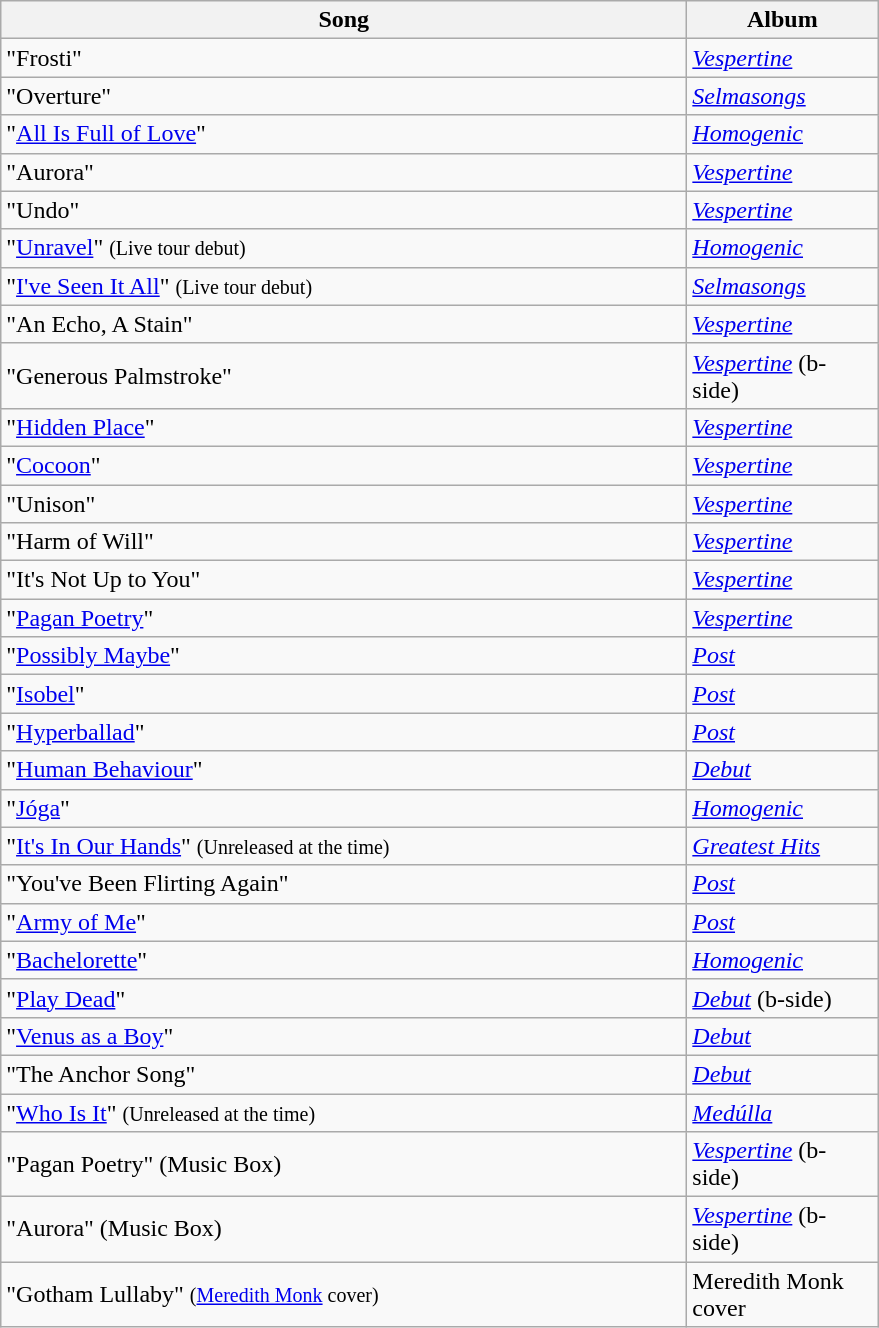<table class="wikitable sortable plainrowheaders" style="text-align:left;">
<tr>
<th scope="col" width="450">Song</th>
<th scope="col" width="120">Album</th>
</tr>
<tr>
<td>"Frosti"</td>
<td><em><a href='#'>Vespertine</a></em></td>
</tr>
<tr>
<td>"Overture"</td>
<td><em><a href='#'>Selmasongs</a></em></td>
</tr>
<tr>
<td>"<a href='#'>All Is Full of Love</a>"</td>
<td><em><a href='#'>Homogenic</a></em></td>
</tr>
<tr>
<td>"Aurora"</td>
<td><em><a href='#'>Vespertine</a></em></td>
</tr>
<tr>
<td>"Undo"</td>
<td><em><a href='#'>Vespertine</a></em></td>
</tr>
<tr>
<td>"<a href='#'>Unravel</a>" <small>(Live tour debut)</small></td>
<td><em><a href='#'>Homogenic</a></em></td>
</tr>
<tr>
<td>"<a href='#'>I've Seen It All</a>" <small>(Live tour debut)</small></td>
<td><em><a href='#'>Selmasongs</a></em></td>
</tr>
<tr>
<td>"An Echo, A Stain"</td>
<td><em><a href='#'>Vespertine</a></em></td>
</tr>
<tr>
<td>"Generous Palmstroke"</td>
<td><em><a href='#'>Vespertine</a></em> (b-side)</td>
</tr>
<tr>
<td>"<a href='#'>Hidden Place</a>"</td>
<td><em><a href='#'>Vespertine</a></em></td>
</tr>
<tr>
<td>"<a href='#'>Cocoon</a>"</td>
<td><em><a href='#'>Vespertine</a></em></td>
</tr>
<tr>
<td>"Unison"</td>
<td><em><a href='#'>Vespertine</a></em></td>
</tr>
<tr>
<td>"Harm of Will"</td>
<td><em><a href='#'>Vespertine</a></em></td>
</tr>
<tr>
<td>"It's Not Up to You"</td>
<td><em><a href='#'>Vespertine</a></em></td>
</tr>
<tr>
<td>"<a href='#'>Pagan Poetry</a>"</td>
<td><em><a href='#'>Vespertine</a></em></td>
</tr>
<tr>
<td>"<a href='#'>Possibly Maybe</a>"</td>
<td><em><a href='#'>Post</a></em></td>
</tr>
<tr>
<td>"<a href='#'>Isobel</a>"</td>
<td><em><a href='#'>Post</a></em></td>
</tr>
<tr>
<td>"<a href='#'>Hyperballad</a>"</td>
<td><em><a href='#'>Post</a></em></td>
</tr>
<tr>
<td>"<a href='#'>Human Behaviour</a>"</td>
<td><em><a href='#'>Debut</a></em></td>
</tr>
<tr>
<td>"<a href='#'>Jóga</a>"</td>
<td><em><a href='#'>Homogenic</a></em></td>
</tr>
<tr>
<td>"<a href='#'>It's In Our Hands</a>" <small>(Unreleased at the time)</small></td>
<td><em><a href='#'>Greatest Hits</a></em></td>
</tr>
<tr>
<td>"You've Been Flirting Again"</td>
<td><em><a href='#'>Post</a></em></td>
</tr>
<tr>
<td>"<a href='#'>Army of Me</a>"</td>
<td><em><a href='#'>Post</a></em></td>
</tr>
<tr>
<td>"<a href='#'>Bachelorette</a>"</td>
<td><em><a href='#'>Homogenic</a></em></td>
</tr>
<tr>
<td>"<a href='#'>Play Dead</a>"</td>
<td><em><a href='#'>Debut</a></em> (b-side)</td>
</tr>
<tr>
<td>"<a href='#'>Venus as a Boy</a>"</td>
<td><em><a href='#'>Debut</a></em></td>
</tr>
<tr>
<td>"The Anchor Song"</td>
<td><em><a href='#'>Debut</a></em></td>
</tr>
<tr>
<td>"<a href='#'>Who Is It</a>" <small>(Unreleased at the time)</small></td>
<td><em><a href='#'>Medúlla</a></em></td>
</tr>
<tr>
<td>"Pagan Poetry" (Music Box)</td>
<td><em><a href='#'>Vespertine</a></em> (b-side)</td>
</tr>
<tr>
<td>"Aurora" (Music Box)</td>
<td><em><a href='#'>Vespertine</a></em> (b-side)</td>
</tr>
<tr>
<td>"Gotham Lullaby" <small>(<a href='#'>Meredith Monk</a> cover)</small></td>
<td>Meredith Monk cover</td>
</tr>
</table>
